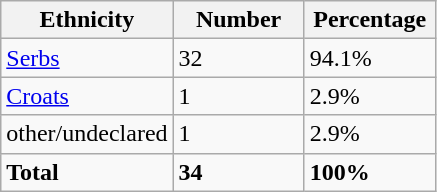<table class="wikitable">
<tr>
<th width="100px">Ethnicity</th>
<th width="80px">Number</th>
<th width="80px">Percentage</th>
</tr>
<tr>
<td><a href='#'>Serbs</a></td>
<td>32</td>
<td>94.1%</td>
</tr>
<tr>
<td><a href='#'>Croats</a></td>
<td>1</td>
<td>2.9%</td>
</tr>
<tr>
<td>other/undeclared</td>
<td>1</td>
<td>2.9%</td>
</tr>
<tr>
<td><strong>Total</strong></td>
<td><strong>34</strong></td>
<td><strong>100%</strong></td>
</tr>
</table>
